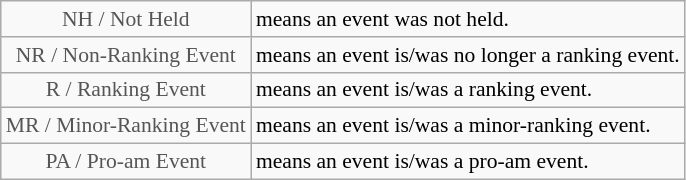<table class="wikitable" style="font-size:90%">
<tr>
<td style="text-align:center; color:#555555;" colspan="4">NH / Not Held</td>
<td>means an event was not held.</td>
</tr>
<tr>
<td style="text-align:center; color:#555555;" colspan="4">NR / Non-Ranking Event</td>
<td>means an event is/was no longer a ranking event.</td>
</tr>
<tr>
<td style="text-align:center; color:#555555;" colspan="4">R / Ranking Event</td>
<td>means an event is/was a ranking event.</td>
</tr>
<tr>
<td style="text-align:center; color:#555555;" colspan="4">MR / Minor-Ranking Event</td>
<td>means an event is/was a minor-ranking event.</td>
</tr>
<tr>
<td style="text-align:center; color:#555555;" colspan="4">PA / Pro-am Event</td>
<td>means an event is/was a pro-am event.</td>
</tr>
</table>
